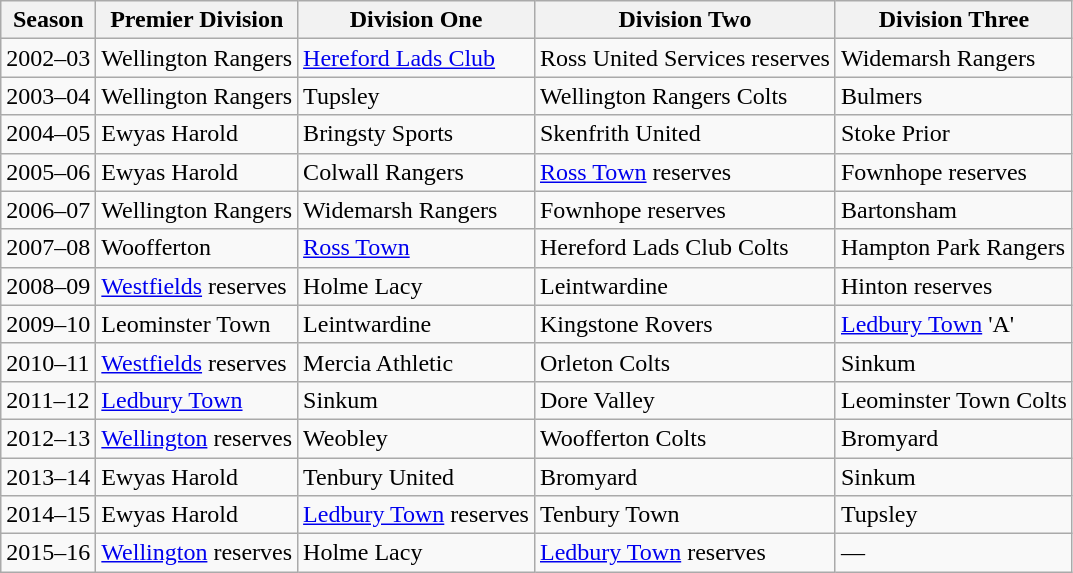<table class="wikitable">
<tr>
<th>Season</th>
<th>Premier Division</th>
<th>Division One</th>
<th>Division Two</th>
<th>Division Three</th>
</tr>
<tr>
<td>2002–03</td>
<td>Wellington Rangers</td>
<td><a href='#'>Hereford Lads Club</a></td>
<td>Ross United Services reserves</td>
<td>Widemarsh Rangers</td>
</tr>
<tr>
<td>2003–04</td>
<td>Wellington Rangers</td>
<td>Tupsley</td>
<td>Wellington Rangers Colts</td>
<td>Bulmers</td>
</tr>
<tr>
<td>2004–05</td>
<td>Ewyas Harold</td>
<td>Bringsty Sports</td>
<td>Skenfrith United</td>
<td>Stoke Prior</td>
</tr>
<tr>
<td>2005–06</td>
<td>Ewyas Harold</td>
<td>Colwall Rangers</td>
<td><a href='#'>Ross Town</a> reserves</td>
<td>Fownhope reserves</td>
</tr>
<tr>
<td>2006–07</td>
<td>Wellington Rangers</td>
<td>Widemarsh Rangers</td>
<td>Fownhope reserves</td>
<td>Bartonsham</td>
</tr>
<tr>
<td>2007–08</td>
<td>Woofferton</td>
<td><a href='#'>Ross Town</a></td>
<td>Hereford Lads Club Colts</td>
<td>Hampton Park Rangers</td>
</tr>
<tr>
<td>2008–09</td>
<td><a href='#'>Westfields</a> reserves</td>
<td>Holme Lacy</td>
<td>Leintwardine</td>
<td>Hinton reserves</td>
</tr>
<tr>
<td>2009–10</td>
<td>Leominster Town</td>
<td>Leintwardine</td>
<td>Kingstone Rovers</td>
<td><a href='#'>Ledbury Town</a> 'A'</td>
</tr>
<tr>
<td>2010–11</td>
<td><a href='#'>Westfields</a> reserves</td>
<td>Mercia Athletic</td>
<td>Orleton Colts</td>
<td>Sinkum</td>
</tr>
<tr>
<td>2011–12</td>
<td><a href='#'>Ledbury Town</a></td>
<td>Sinkum</td>
<td>Dore Valley</td>
<td>Leominster Town Colts</td>
</tr>
<tr>
<td>2012–13</td>
<td><a href='#'>Wellington</a> reserves</td>
<td>Weobley</td>
<td>Woofferton Colts</td>
<td>Bromyard</td>
</tr>
<tr>
<td>2013–14</td>
<td>Ewyas Harold</td>
<td>Tenbury United</td>
<td>Bromyard</td>
<td>Sinkum</td>
</tr>
<tr>
<td>2014–15</td>
<td>Ewyas Harold</td>
<td><a href='#'>Ledbury Town</a> reserves</td>
<td>Tenbury Town</td>
<td>Tupsley</td>
</tr>
<tr>
<td>2015–16</td>
<td><a href='#'>Wellington</a> reserves</td>
<td>Holme Lacy</td>
<td><a href='#'>Ledbury Town</a> reserves</td>
<td>—</td>
</tr>
</table>
